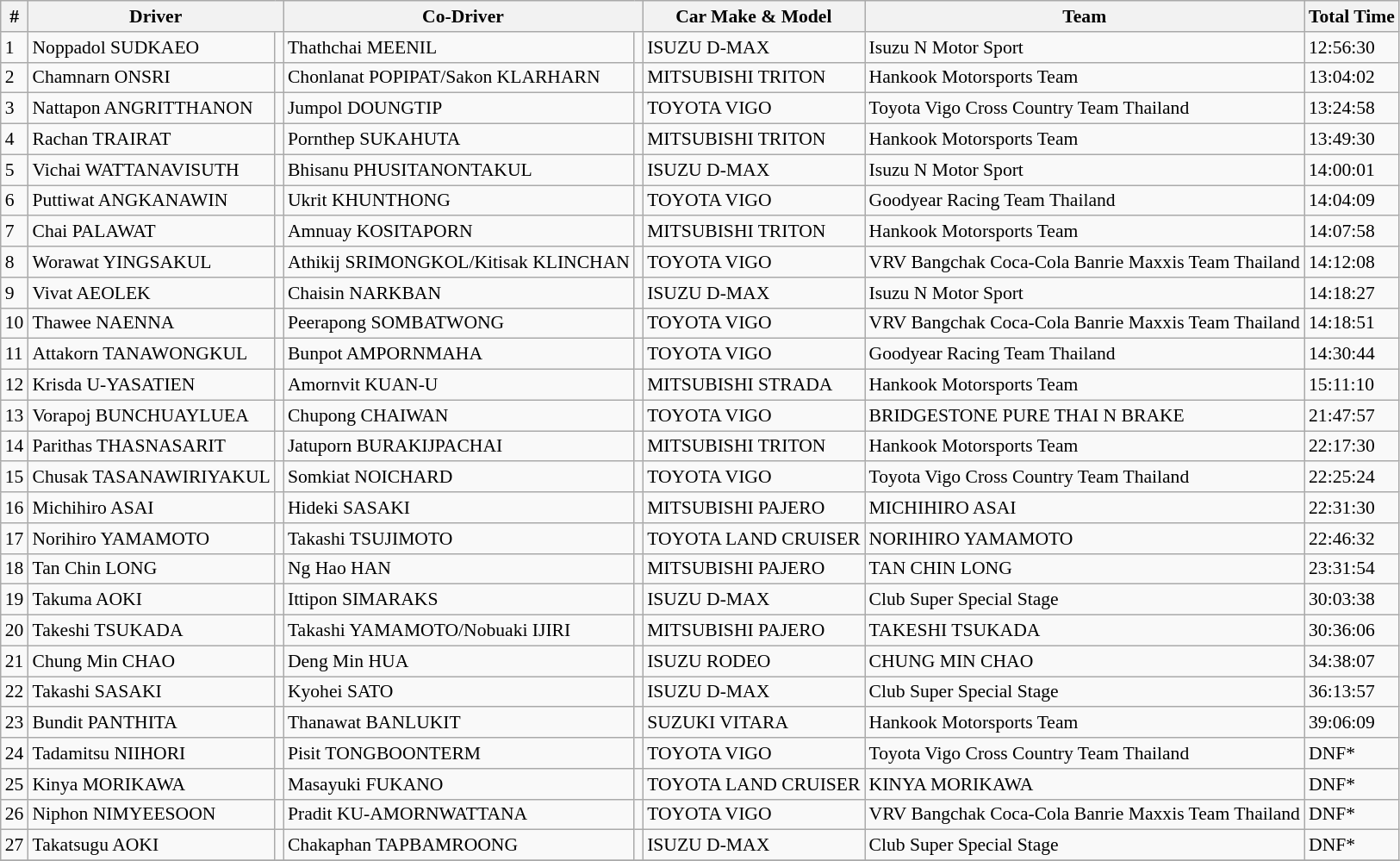<table class="wikitable" style="font-size:90%; padding-right: 3px">
<tr>
<th>#</th>
<th colspan=2>Driver</th>
<th colspan=2>Co-Driver</th>
<th>Car Make & Model</th>
<th>Team</th>
<th>Total Time</th>
</tr>
<tr>
<td>1</td>
<td>Noppadol SUDKAEO</td>
<td></td>
<td>Thathchai MEENIL</td>
<td></td>
<td>ISUZU D-MAX</td>
<td>Isuzu N Motor Sport</td>
<td>12:56:30</td>
</tr>
<tr>
<td>2</td>
<td>Chamnarn ONSRI</td>
<td></td>
<td>Chonlanat POPIPAT/Sakon KLARHARN</td>
<td></td>
<td>MITSUBISHI TRITON</td>
<td>Hankook Motorsports Team</td>
<td>13:04:02</td>
</tr>
<tr>
<td>3</td>
<td>Nattapon ANGRITTHANON</td>
<td></td>
<td>Jumpol DOUNGTIP</td>
<td></td>
<td>TOYOTA VIGO</td>
<td>Toyota Vigo Cross Country Team Thailand</td>
<td>13:24:58</td>
</tr>
<tr>
<td>4</td>
<td>Rachan TRAIRAT</td>
<td></td>
<td>Pornthep SUKAHUTA</td>
<td></td>
<td>MITSUBISHI TRITON</td>
<td>Hankook Motorsports Team</td>
<td>13:49:30</td>
</tr>
<tr>
<td>5</td>
<td>Vichai WATTANAVISUTH</td>
<td></td>
<td>Bhisanu PHUSITANONTAKUL</td>
<td></td>
<td>ISUZU D-MAX</td>
<td>Isuzu N Motor Sport</td>
<td>14:00:01</td>
</tr>
<tr>
<td>6</td>
<td>Puttiwat ANGKANAWIN</td>
<td></td>
<td>Ukrit KHUNTHONG</td>
<td></td>
<td>TOYOTA VIGO</td>
<td>Goodyear Racing Team Thailand</td>
<td>14:04:09</td>
</tr>
<tr>
<td>7</td>
<td>Chai PALAWAT</td>
<td></td>
<td>Amnuay KOSITAPORN</td>
<td></td>
<td>MITSUBISHI TRITON</td>
<td>Hankook Motorsports Team</td>
<td>14:07:58</td>
</tr>
<tr>
<td>8</td>
<td>Worawat YINGSAKUL</td>
<td></td>
<td>Athikij SRIMONGKOL/Kitisak KLINCHAN</td>
<td></td>
<td>TOYOTA VIGO</td>
<td>VRV Bangchak Coca-Cola Banrie Maxxis Team Thailand</td>
<td>14:12:08</td>
</tr>
<tr>
<td>9</td>
<td>Vivat AEOLEK</td>
<td></td>
<td>Chaisin NARKBAN</td>
<td></td>
<td>ISUZU D-MAX</td>
<td>Isuzu N Motor Sport</td>
<td>14:18:27</td>
</tr>
<tr>
<td>10</td>
<td>Thawee NAENNA</td>
<td></td>
<td>Peerapong SOMBATWONG</td>
<td></td>
<td>TOYOTA VIGO</td>
<td>VRV Bangchak Coca-Cola Banrie Maxxis Team Thailand</td>
<td>14:18:51</td>
</tr>
<tr>
<td>11</td>
<td>Attakorn TANAWONGKUL</td>
<td></td>
<td>Bunpot AMPORNMAHA</td>
<td></td>
<td>TOYOTA VIGO</td>
<td>Goodyear Racing Team Thailand</td>
<td>14:30:44</td>
</tr>
<tr>
<td>12</td>
<td>Krisda U-YASATIEN</td>
<td></td>
<td>Amornvit KUAN-U</td>
<td></td>
<td>MITSUBISHI STRADA</td>
<td>Hankook Motorsports Team</td>
<td>15:11:10</td>
</tr>
<tr>
<td>13</td>
<td>Vorapoj BUNCHUAYLUEA</td>
<td></td>
<td>Chupong CHAIWAN</td>
<td></td>
<td>TOYOTA VIGO</td>
<td>BRIDGESTONE PURE THAI N BRAKE</td>
<td>21:47:57</td>
</tr>
<tr>
<td>14</td>
<td>Parithas THASNASARIT</td>
<td></td>
<td>Jatuporn BURAKIJPACHAI</td>
<td></td>
<td>MITSUBISHI TRITON</td>
<td>Hankook Motorsports Team</td>
<td>22:17:30</td>
</tr>
<tr>
<td>15</td>
<td>Chusak TASANAWIRIYAKUL</td>
<td></td>
<td>Somkiat NOICHARD</td>
<td></td>
<td>TOYOTA VIGO</td>
<td>Toyota Vigo Cross Country Team Thailand</td>
<td>22:25:24</td>
</tr>
<tr>
<td>16</td>
<td>Michihiro ASAI</td>
<td></td>
<td>Hideki SASAKI</td>
<td></td>
<td>MITSUBISHI PAJERO</td>
<td>MICHIHIRO ASAI</td>
<td>22:31:30</td>
</tr>
<tr>
<td>17</td>
<td>Norihiro YAMAMOTO</td>
<td></td>
<td>Takashi TSUJIMOTO</td>
<td></td>
<td>TOYOTA LAND CRUISER</td>
<td>NORIHIRO YAMAMOTO</td>
<td>22:46:32</td>
</tr>
<tr>
<td>18</td>
<td>Tan Chin LONG</td>
<td></td>
<td>Ng Hao HAN</td>
<td></td>
<td>MITSUBISHI PAJERO</td>
<td>TAN CHIN LONG</td>
<td>23:31:54</td>
</tr>
<tr>
<td>19</td>
<td>Takuma AOKI</td>
<td></td>
<td>Ittipon SIMARAKS</td>
<td></td>
<td>ISUZU D-MAX</td>
<td>Club Super Special Stage</td>
<td>30:03:38</td>
</tr>
<tr>
<td>20</td>
<td>Takeshi TSUKADA</td>
<td></td>
<td>Takashi YAMAMOTO/Nobuaki IJIRI</td>
<td></td>
<td>MITSUBISHI PAJERO</td>
<td>TAKESHI TSUKADA</td>
<td>30:36:06</td>
</tr>
<tr>
<td>21</td>
<td>Chung Min CHAO</td>
<td></td>
<td>Deng Min HUA</td>
<td></td>
<td>ISUZU RODEO</td>
<td>CHUNG MIN CHAO</td>
<td>34:38:07</td>
</tr>
<tr>
<td>22</td>
<td>Takashi SASAKI</td>
<td></td>
<td>Kyohei SATO</td>
<td></td>
<td>ISUZU D-MAX</td>
<td>Club Super Special Stage</td>
<td>36:13:57</td>
</tr>
<tr>
<td>23</td>
<td>Bundit PANTHITA</td>
<td></td>
<td>Thanawat BANLUKIT</td>
<td></td>
<td>SUZUKI VITARA</td>
<td>Hankook Motorsports Team</td>
<td>39:06:09</td>
</tr>
<tr>
<td>24</td>
<td>Tadamitsu NIIHORI</td>
<td></td>
<td>Pisit TONGBOONTERM</td>
<td></td>
<td>TOYOTA VIGO</td>
<td>Toyota Vigo Cross Country Team Thailand</td>
<td>DNF*</td>
</tr>
<tr>
<td>25</td>
<td>Kinya MORIKAWA</td>
<td></td>
<td>Masayuki FUKANO</td>
<td></td>
<td>TOYOTA LAND CRUISER</td>
<td>KINYA MORIKAWA</td>
<td>DNF*</td>
</tr>
<tr>
<td>26</td>
<td>Niphon NIMYEESOON</td>
<td></td>
<td>Pradit KU-AMORNWATTANA</td>
<td></td>
<td>TOYOTA VIGO</td>
<td>VRV Bangchak Coca-Cola Banrie Maxxis Team Thailand</td>
<td>DNF*</td>
</tr>
<tr>
<td>27</td>
<td>Takatsugu AOKI</td>
<td></td>
<td>Chakaphan TAPBAMROONG</td>
<td></td>
<td>ISUZU D-MAX</td>
<td>Club Super Special Stage</td>
<td>DNF*</td>
</tr>
<tr>
</tr>
</table>
